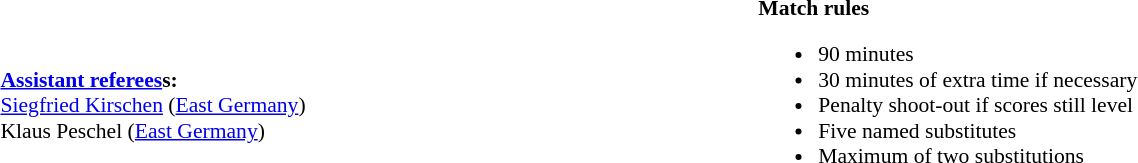<table style="width:100%; font-size:90%;">
<tr>
<td><br><br><strong><a href='#'>Assistant referees</a>s:</strong>
<br><a href='#'>Siegfried Kirschen</a> (<a href='#'>East Germany</a>)
<br>Klaus Peschel (<a href='#'>East Germany</a>)</td>
<td style="width:60%; vertical-align:top;"><br><strong>Match rules</strong><ul><li>90 minutes</li><li>30 minutes of extra time if necessary</li><li>Penalty shoot-out if scores still level</li><li>Five named substitutes</li><li>Maximum of two substitutions</li></ul></td>
</tr>
</table>
